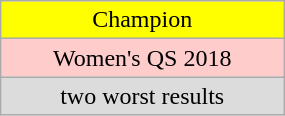<table class="wikitable" width="15%" style="text-align: center;">
<tr>
<td bgcolor="yellow">Champion</td>
</tr>
<tr>
<td bgcolor="FFCCCC">Women's QS 2018</td>
</tr>
<tr>
<td bgcolor="#dcdcdc">two worst results</td>
</tr>
</table>
